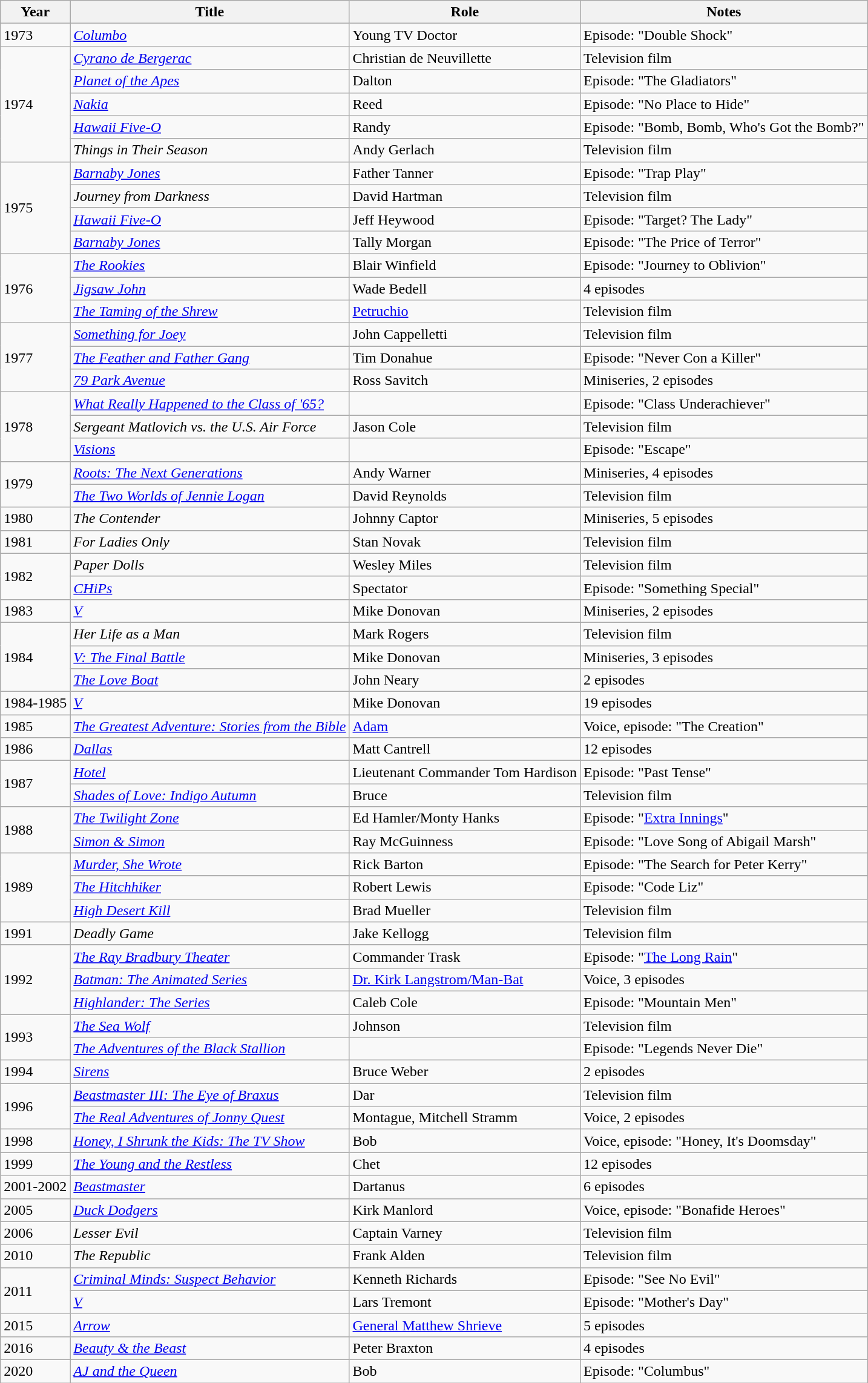<table class="wikitable sortable">
<tr>
<th>Year</th>
<th>Title</th>
<th>Role</th>
<th class="unsortable">Notes</th>
</tr>
<tr>
<td>1973</td>
<td><em><a href='#'>Columbo</a></em></td>
<td>Young TV Doctor</td>
<td>Episode: "Double Shock"</td>
</tr>
<tr>
<td rowspan="5">1974</td>
<td><em><a href='#'>Cyrano de Bergerac</a></em></td>
<td>Christian de Neuvillette</td>
<td>Television film</td>
</tr>
<tr>
<td><em><a href='#'>Planet of the Apes</a></em></td>
<td>Dalton</td>
<td>Episode: "The Gladiators"</td>
</tr>
<tr>
<td><em><a href='#'>Nakia</a></em></td>
<td>Reed</td>
<td>Episode: "No Place to Hide"</td>
</tr>
<tr>
<td><em><a href='#'>Hawaii Five-O</a></em></td>
<td>Randy</td>
<td>Episode: "Bomb, Bomb, Who's Got the Bomb?"</td>
</tr>
<tr>
<td><em>Things in Their Season</em></td>
<td>Andy Gerlach</td>
<td>Television film</td>
</tr>
<tr>
<td rowspan="4">1975</td>
<td><em><a href='#'>Barnaby Jones</a></em></td>
<td>Father Tanner</td>
<td>Episode: "Trap Play"</td>
</tr>
<tr>
<td><em>Journey from Darkness</em></td>
<td>David Hartman</td>
<td>Television film</td>
</tr>
<tr>
<td><em><a href='#'>Hawaii Five-O</a></em></td>
<td>Jeff Heywood</td>
<td>Episode: "Target? The Lady"</td>
</tr>
<tr>
<td><em><a href='#'>Barnaby Jones</a></em></td>
<td>Tally Morgan</td>
<td>Episode: "The Price of Terror"</td>
</tr>
<tr>
<td rowspan="3">1976</td>
<td data-sort-value="Rookies, The"><em><a href='#'>The Rookies</a></em></td>
<td>Blair Winfield</td>
<td>Episode: "Journey to Oblivion"</td>
</tr>
<tr>
<td><em><a href='#'>Jigsaw John</a></em></td>
<td>Wade Bedell</td>
<td>4 episodes</td>
</tr>
<tr>
<td data-sort-value="Taming of the Shrew, The"><em><a href='#'>The Taming of the Shrew</a></em></td>
<td><a href='#'>Petruchio</a></td>
<td>Television film</td>
</tr>
<tr>
<td rowspan="3">1977</td>
<td><em><a href='#'>Something for Joey</a></em></td>
<td>John Cappelletti</td>
<td>Television film</td>
</tr>
<tr>
<td data-sort-value="Feather and Father Gang, The"><em><a href='#'>The Feather and Father Gang</a></em></td>
<td>Tim Donahue</td>
<td>Episode: "Never Con a Killer"</td>
</tr>
<tr>
<td><em><a href='#'>79 Park Avenue</a></em></td>
<td>Ross Savitch</td>
<td>Miniseries, 2 episodes</td>
</tr>
<tr>
<td rowspan="3">1978</td>
<td><em><a href='#'>What Really Happened to the Class of '65?</a></em></td>
<td></td>
<td>Episode: "Class Underachiever"</td>
</tr>
<tr>
<td><em>Sergeant Matlovich vs. the U.S. Air Force</em></td>
<td>Jason Cole</td>
<td>Television film</td>
</tr>
<tr>
<td><em><a href='#'>Visions</a></em></td>
<td></td>
<td>Episode: "Escape"</td>
</tr>
<tr>
<td rowspan="2">1979</td>
<td><em><a href='#'>Roots: The Next Generations</a></em></td>
<td>Andy Warner</td>
<td>Miniseries, 4 episodes</td>
</tr>
<tr>
<td data-sort-value="Two Worlds of Jennie Logan, The"><em><a href='#'>The Two Worlds of Jennie Logan</a></em></td>
<td>David Reynolds</td>
<td>Television film</td>
</tr>
<tr>
<td>1980</td>
<td data-sort-value="Contender, The"><em>The Contender</em></td>
<td>Johnny Captor</td>
<td>Miniseries, 5 episodes</td>
</tr>
<tr>
<td>1981</td>
<td><em>For Ladies Only</em></td>
<td>Stan Novak</td>
<td>Television film</td>
</tr>
<tr>
<td rowspan="2">1982</td>
<td><em>Paper Dolls</em></td>
<td>Wesley Miles</td>
<td>Television film</td>
</tr>
<tr>
<td><em><a href='#'>CHiPs</a></em></td>
<td>Spectator</td>
<td>Episode: "Something Special"</td>
</tr>
<tr>
<td>1983</td>
<td><em><a href='#'>V</a></em></td>
<td>Mike Donovan</td>
<td>Miniseries, 2 episodes</td>
</tr>
<tr>
<td rowspan="3">1984</td>
<td><em>Her Life as a Man</em></td>
<td>Mark Rogers</td>
<td>Television film</td>
</tr>
<tr>
<td><em><a href='#'>V: The Final Battle</a></em></td>
<td>Mike Donovan</td>
<td>Miniseries, 3 episodes</td>
</tr>
<tr>
<td data-sort-value="Love Boat, The"><em><a href='#'>The Love Boat</a></em></td>
<td>John Neary</td>
<td>2 episodes</td>
</tr>
<tr>
<td>1984-1985</td>
<td><em><a href='#'>V</a></em></td>
<td>Mike Donovan</td>
<td>19 episodes</td>
</tr>
<tr>
<td>1985</td>
<td data-sort-value="Greatest Adventure: Stories from the Bible, The"><em><a href='#'>The Greatest Adventure: Stories from the Bible</a></em></td>
<td><a href='#'>Adam</a></td>
<td>Voice, episode: "The Creation"</td>
</tr>
<tr>
<td>1986</td>
<td><em><a href='#'>Dallas</a></em></td>
<td>Matt Cantrell</td>
<td>12 episodes</td>
</tr>
<tr>
<td rowspan="2">1987</td>
<td><em><a href='#'>Hotel</a></em></td>
<td>Lieutenant Commander Tom Hardison</td>
<td>Episode: "Past Tense"</td>
</tr>
<tr>
<td><em><a href='#'>Shades of Love: Indigo Autumn</a></em></td>
<td>Bruce</td>
<td>Television film</td>
</tr>
<tr>
<td rowspan="2">1988</td>
<td data-sort-value="Twilight Zone, The"><em><a href='#'>The Twilight Zone</a></em></td>
<td>Ed Hamler/Monty Hanks</td>
<td>Episode: "<a href='#'>Extra Innings</a>"</td>
</tr>
<tr>
<td><em><a href='#'>Simon & Simon</a></em></td>
<td>Ray McGuinness</td>
<td>Episode: "Love Song of Abigail Marsh"</td>
</tr>
<tr>
<td rowspan="3">1989</td>
<td><em><a href='#'>Murder, She Wrote</a></em></td>
<td>Rick Barton</td>
<td>Episode: "The Search for Peter Kerry"</td>
</tr>
<tr>
<td data-sort-value="Hitchhiker, The"><em><a href='#'>The Hitchhiker</a></em></td>
<td>Robert Lewis</td>
<td>Episode: "Code Liz"</td>
</tr>
<tr>
<td><em><a href='#'>High Desert Kill</a></em></td>
<td>Brad Mueller</td>
<td>Television film</td>
</tr>
<tr>
<td>1991</td>
<td><em>Deadly Game</em></td>
<td>Jake Kellogg</td>
<td>Television film</td>
</tr>
<tr>
<td rowspan="3">1992</td>
<td data-sort-value="Ray Bradbury Theater, The"><em><a href='#'>The Ray Bradbury Theater</a></em></td>
<td>Commander Trask</td>
<td>Episode: "<a href='#'>The Long Rain</a>"</td>
</tr>
<tr>
<td><em><a href='#'>Batman: The Animated Series</a></em></td>
<td><a href='#'>Dr. Kirk Langstrom/Man-Bat</a></td>
<td>Voice, 3 episodes</td>
</tr>
<tr>
<td><em><a href='#'>Highlander: The Series</a></em></td>
<td>Caleb Cole</td>
<td>Episode: "Mountain Men"</td>
</tr>
<tr>
<td rowspan="2">1993</td>
<td data-sort-value="Sea Wolf, The"><em><a href='#'>The Sea Wolf</a></em></td>
<td>Johnson</td>
<td>Television film</td>
</tr>
<tr>
<td data-sort-value="Adventures of the Black Stallion, The"><em><a href='#'>The Adventures of the Black Stallion</a></em></td>
<td></td>
<td>Episode: "Legends Never Die"</td>
</tr>
<tr>
<td>1994</td>
<td><em><a href='#'>Sirens</a></em></td>
<td>Bruce Weber</td>
<td>2 episodes</td>
</tr>
<tr>
<td rowspan="2">1996</td>
<td><em><a href='#'>Beastmaster III: The Eye of Braxus</a></em></td>
<td>Dar</td>
<td>Television film</td>
</tr>
<tr>
<td data-sort-value="Real Adventures of Jonny Quest, The"><em><a href='#'>The Real Adventures of Jonny Quest</a></em></td>
<td>Montague, Mitchell Stramm</td>
<td>Voice, 2 episodes</td>
</tr>
<tr>
<td>1998</td>
<td><em><a href='#'>Honey, I Shrunk the Kids: The TV Show</a></em></td>
<td>Bob</td>
<td>Voice, episode: "Honey, It's Doomsday"</td>
</tr>
<tr>
<td>1999</td>
<td data-sort-value="Young and the Restless, The"><em><a href='#'>The Young and the Restless</a></em></td>
<td>Chet</td>
<td>12 episodes</td>
</tr>
<tr>
<td>2001-2002</td>
<td><em><a href='#'>Beastmaster</a></em></td>
<td>Dartanus</td>
<td>6 episodes</td>
</tr>
<tr>
<td>2005</td>
<td><em><a href='#'>Duck Dodgers</a></em></td>
<td>Kirk Manlord</td>
<td>Voice, episode: "Bonafide Heroes"</td>
</tr>
<tr>
<td>2006</td>
<td><em>Lesser Evil</em></td>
<td>Captain Varney</td>
<td>Television film</td>
</tr>
<tr>
<td>2010</td>
<td data-sort-value="Republic, The"><em>The Republic</em></td>
<td>Frank Alden</td>
<td>Television film</td>
</tr>
<tr>
<td rowspan="2">2011</td>
<td><em><a href='#'>Criminal Minds: Suspect Behavior</a></em></td>
<td>Kenneth Richards</td>
<td>Episode: "See No Evil"</td>
</tr>
<tr>
<td><em><a href='#'>V</a></em></td>
<td>Lars Tremont</td>
<td>Episode: "Mother's Day"</td>
</tr>
<tr>
<td>2015</td>
<td><em><a href='#'>Arrow</a></em></td>
<td><a href='#'>General Matthew Shrieve</a></td>
<td>5 episodes</td>
</tr>
<tr>
<td>2016</td>
<td><em><a href='#'>Beauty & the Beast</a></em></td>
<td>Peter Braxton</td>
<td>4 episodes</td>
</tr>
<tr>
<td>2020</td>
<td><em><a href='#'>AJ and the Queen</a></em></td>
<td>Bob</td>
<td>Episode: "Columbus"</td>
</tr>
</table>
